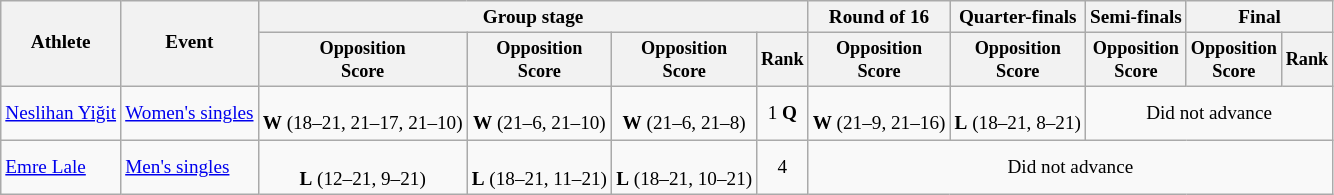<table class=wikitable style=font-size:80%;text-align:center>
<tr>
<th rowspan=2>Athlete</th>
<th rowspan=2>Event</th>
<th colspan=4>Group stage</th>
<th>Round of 16</th>
<th>Quarter-finals</th>
<th>Semi-finals</th>
<th colspan=2>Final</th>
</tr>
<tr style=font-size:95%>
<th>Opposition<br>Score</th>
<th>Opposition<br>Score</th>
<th>Opposition<br>Score</th>
<th>Rank</th>
<th>Opposition<br>Score</th>
<th>Opposition<br>Score</th>
<th>Opposition<br>Score</th>
<th>Opposition<br>Score</th>
<th>Rank</th>
</tr>
<tr>
<td align=left><a href='#'>Neslihan Yiğit</a></td>
<td align=left><a href='#'>Women's singles</a></td>
<td><br><strong>W</strong> (18–21, 21–17, 21–10)</td>
<td><br><strong>W</strong> (21–6, 21–10)</td>
<td><br><strong>W</strong> (21–6, 21–8)</td>
<td>1 <strong>Q</strong></td>
<td><br><strong>W</strong> (21–9, 21–16)</td>
<td><br><strong>L</strong> (18–21, 8–21)</td>
<td colspan=3>Did not advance</td>
</tr>
<tr>
<td align=left><a href='#'>Emre Lale</a></td>
<td align=left><a href='#'>Men's singles</a></td>
<td><br><strong>L</strong> (12–21, 9–21)</td>
<td><br><strong>L</strong> (18–21, 11–21)</td>
<td><br><strong>L</strong> (18–21, 10–21)</td>
<td>4</td>
<td colspan=5>Did not advance</td>
</tr>
</table>
